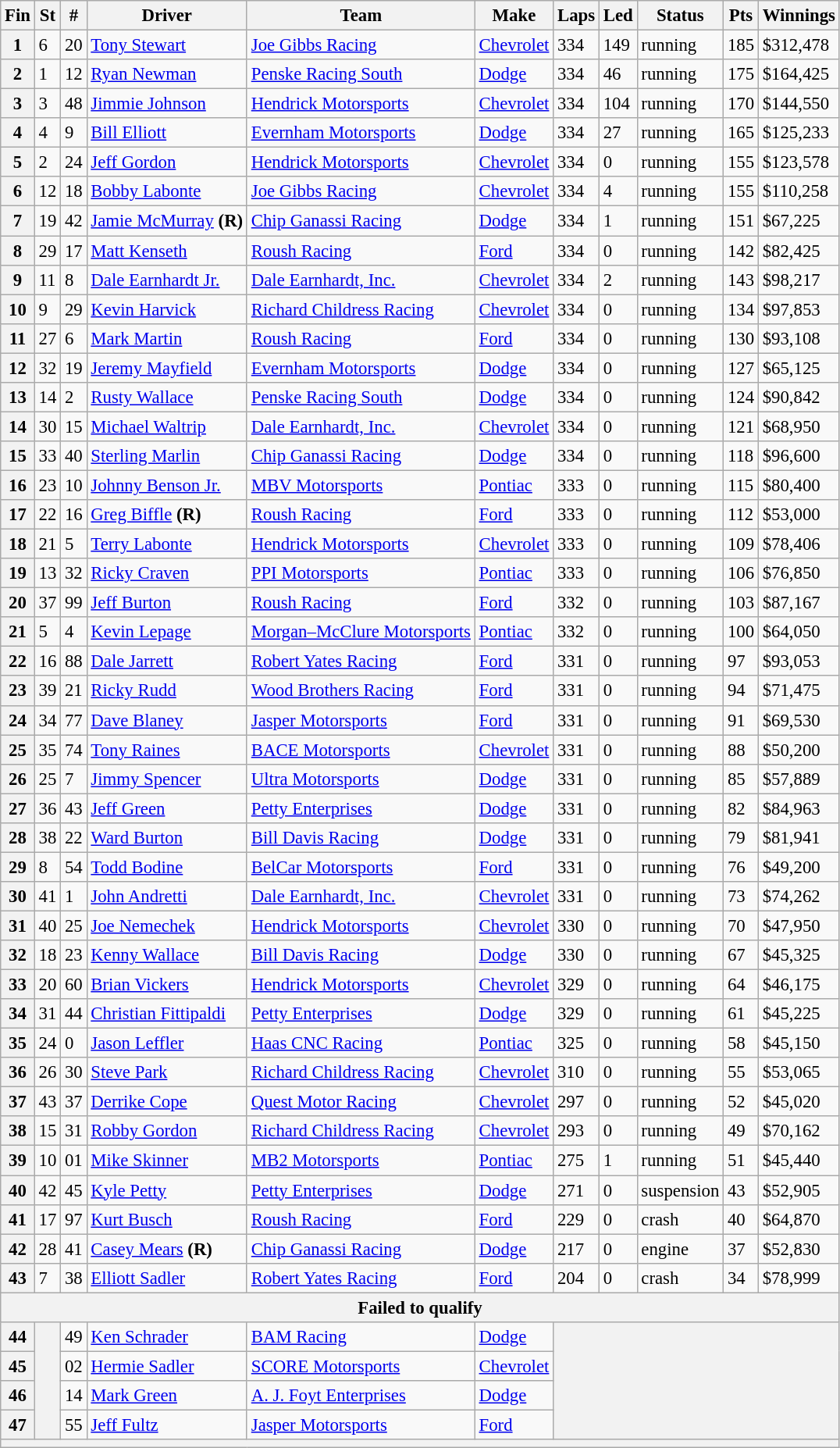<table class="wikitable" style="font-size:95%">
<tr>
<th>Fin</th>
<th>St</th>
<th>#</th>
<th>Driver</th>
<th>Team</th>
<th>Make</th>
<th>Laps</th>
<th>Led</th>
<th>Status</th>
<th>Pts</th>
<th>Winnings</th>
</tr>
<tr>
<th>1</th>
<td>6</td>
<td>20</td>
<td><a href='#'>Tony Stewart</a></td>
<td><a href='#'>Joe Gibbs Racing</a></td>
<td><a href='#'>Chevrolet</a></td>
<td>334</td>
<td>149</td>
<td>running</td>
<td>185</td>
<td>$312,478</td>
</tr>
<tr>
<th>2</th>
<td>1</td>
<td>12</td>
<td><a href='#'>Ryan Newman</a></td>
<td><a href='#'>Penske Racing South</a></td>
<td><a href='#'>Dodge</a></td>
<td>334</td>
<td>46</td>
<td>running</td>
<td>175</td>
<td>$164,425</td>
</tr>
<tr>
<th>3</th>
<td>3</td>
<td>48</td>
<td><a href='#'>Jimmie Johnson</a></td>
<td><a href='#'>Hendrick Motorsports</a></td>
<td><a href='#'>Chevrolet</a></td>
<td>334</td>
<td>104</td>
<td>running</td>
<td>170</td>
<td>$144,550</td>
</tr>
<tr>
<th>4</th>
<td>4</td>
<td>9</td>
<td><a href='#'>Bill Elliott</a></td>
<td><a href='#'>Evernham Motorsports</a></td>
<td><a href='#'>Dodge</a></td>
<td>334</td>
<td>27</td>
<td>running</td>
<td>165</td>
<td>$125,233</td>
</tr>
<tr>
<th>5</th>
<td>2</td>
<td>24</td>
<td><a href='#'>Jeff Gordon</a></td>
<td><a href='#'>Hendrick Motorsports</a></td>
<td><a href='#'>Chevrolet</a></td>
<td>334</td>
<td>0</td>
<td>running</td>
<td>155</td>
<td>$123,578</td>
</tr>
<tr>
<th>6</th>
<td>12</td>
<td>18</td>
<td><a href='#'>Bobby Labonte</a></td>
<td><a href='#'>Joe Gibbs Racing</a></td>
<td><a href='#'>Chevrolet</a></td>
<td>334</td>
<td>4</td>
<td>running</td>
<td>155</td>
<td>$110,258</td>
</tr>
<tr>
<th>7</th>
<td>19</td>
<td>42</td>
<td><a href='#'>Jamie McMurray</a> <strong>(R)</strong></td>
<td><a href='#'>Chip Ganassi Racing</a></td>
<td><a href='#'>Dodge</a></td>
<td>334</td>
<td>1</td>
<td>running</td>
<td>151</td>
<td>$67,225</td>
</tr>
<tr>
<th>8</th>
<td>29</td>
<td>17</td>
<td><a href='#'>Matt Kenseth</a></td>
<td><a href='#'>Roush Racing</a></td>
<td><a href='#'>Ford</a></td>
<td>334</td>
<td>0</td>
<td>running</td>
<td>142</td>
<td>$82,425</td>
</tr>
<tr>
<th>9</th>
<td>11</td>
<td>8</td>
<td><a href='#'>Dale Earnhardt Jr.</a></td>
<td><a href='#'>Dale Earnhardt, Inc.</a></td>
<td><a href='#'>Chevrolet</a></td>
<td>334</td>
<td>2</td>
<td>running</td>
<td>143</td>
<td>$98,217</td>
</tr>
<tr>
<th>10</th>
<td>9</td>
<td>29</td>
<td><a href='#'>Kevin Harvick</a></td>
<td><a href='#'>Richard Childress Racing</a></td>
<td><a href='#'>Chevrolet</a></td>
<td>334</td>
<td>0</td>
<td>running</td>
<td>134</td>
<td>$97,853</td>
</tr>
<tr>
<th>11</th>
<td>27</td>
<td>6</td>
<td><a href='#'>Mark Martin</a></td>
<td><a href='#'>Roush Racing</a></td>
<td><a href='#'>Ford</a></td>
<td>334</td>
<td>0</td>
<td>running</td>
<td>130</td>
<td>$93,108</td>
</tr>
<tr>
<th>12</th>
<td>32</td>
<td>19</td>
<td><a href='#'>Jeremy Mayfield</a></td>
<td><a href='#'>Evernham Motorsports</a></td>
<td><a href='#'>Dodge</a></td>
<td>334</td>
<td>0</td>
<td>running</td>
<td>127</td>
<td>$65,125</td>
</tr>
<tr>
<th>13</th>
<td>14</td>
<td>2</td>
<td><a href='#'>Rusty Wallace</a></td>
<td><a href='#'>Penske Racing South</a></td>
<td><a href='#'>Dodge</a></td>
<td>334</td>
<td>0</td>
<td>running</td>
<td>124</td>
<td>$90,842</td>
</tr>
<tr>
<th>14</th>
<td>30</td>
<td>15</td>
<td><a href='#'>Michael Waltrip</a></td>
<td><a href='#'>Dale Earnhardt, Inc.</a></td>
<td><a href='#'>Chevrolet</a></td>
<td>334</td>
<td>0</td>
<td>running</td>
<td>121</td>
<td>$68,950</td>
</tr>
<tr>
<th>15</th>
<td>33</td>
<td>40</td>
<td><a href='#'>Sterling Marlin</a></td>
<td><a href='#'>Chip Ganassi Racing</a></td>
<td><a href='#'>Dodge</a></td>
<td>334</td>
<td>0</td>
<td>running</td>
<td>118</td>
<td>$96,600</td>
</tr>
<tr>
<th>16</th>
<td>23</td>
<td>10</td>
<td><a href='#'>Johnny Benson Jr.</a></td>
<td><a href='#'>MBV Motorsports</a></td>
<td><a href='#'>Pontiac</a></td>
<td>333</td>
<td>0</td>
<td>running</td>
<td>115</td>
<td>$80,400</td>
</tr>
<tr>
<th>17</th>
<td>22</td>
<td>16</td>
<td><a href='#'>Greg Biffle</a> <strong>(R)</strong></td>
<td><a href='#'>Roush Racing</a></td>
<td><a href='#'>Ford</a></td>
<td>333</td>
<td>0</td>
<td>running</td>
<td>112</td>
<td>$53,000</td>
</tr>
<tr>
<th>18</th>
<td>21</td>
<td>5</td>
<td><a href='#'>Terry Labonte</a></td>
<td><a href='#'>Hendrick Motorsports</a></td>
<td><a href='#'>Chevrolet</a></td>
<td>333</td>
<td>0</td>
<td>running</td>
<td>109</td>
<td>$78,406</td>
</tr>
<tr>
<th>19</th>
<td>13</td>
<td>32</td>
<td><a href='#'>Ricky Craven</a></td>
<td><a href='#'>PPI Motorsports</a></td>
<td><a href='#'>Pontiac</a></td>
<td>333</td>
<td>0</td>
<td>running</td>
<td>106</td>
<td>$76,850</td>
</tr>
<tr>
<th>20</th>
<td>37</td>
<td>99</td>
<td><a href='#'>Jeff Burton</a></td>
<td><a href='#'>Roush Racing</a></td>
<td><a href='#'>Ford</a></td>
<td>332</td>
<td>0</td>
<td>running</td>
<td>103</td>
<td>$87,167</td>
</tr>
<tr>
<th>21</th>
<td>5</td>
<td>4</td>
<td><a href='#'>Kevin Lepage</a></td>
<td><a href='#'>Morgan–McClure Motorsports</a></td>
<td><a href='#'>Pontiac</a></td>
<td>332</td>
<td>0</td>
<td>running</td>
<td>100</td>
<td>$64,050</td>
</tr>
<tr>
<th>22</th>
<td>16</td>
<td>88</td>
<td><a href='#'>Dale Jarrett</a></td>
<td><a href='#'>Robert Yates Racing</a></td>
<td><a href='#'>Ford</a></td>
<td>331</td>
<td>0</td>
<td>running</td>
<td>97</td>
<td>$93,053</td>
</tr>
<tr>
<th>23</th>
<td>39</td>
<td>21</td>
<td><a href='#'>Ricky Rudd</a></td>
<td><a href='#'>Wood Brothers Racing</a></td>
<td><a href='#'>Ford</a></td>
<td>331</td>
<td>0</td>
<td>running</td>
<td>94</td>
<td>$71,475</td>
</tr>
<tr>
<th>24</th>
<td>34</td>
<td>77</td>
<td><a href='#'>Dave Blaney</a></td>
<td><a href='#'>Jasper Motorsports</a></td>
<td><a href='#'>Ford</a></td>
<td>331</td>
<td>0</td>
<td>running</td>
<td>91</td>
<td>$69,530</td>
</tr>
<tr>
<th>25</th>
<td>35</td>
<td>74</td>
<td><a href='#'>Tony Raines</a></td>
<td><a href='#'>BACE Motorsports</a></td>
<td><a href='#'>Chevrolet</a></td>
<td>331</td>
<td>0</td>
<td>running</td>
<td>88</td>
<td>$50,200</td>
</tr>
<tr>
<th>26</th>
<td>25</td>
<td>7</td>
<td><a href='#'>Jimmy Spencer</a></td>
<td><a href='#'>Ultra Motorsports</a></td>
<td><a href='#'>Dodge</a></td>
<td>331</td>
<td>0</td>
<td>running</td>
<td>85</td>
<td>$57,889</td>
</tr>
<tr>
<th>27</th>
<td>36</td>
<td>43</td>
<td><a href='#'>Jeff Green</a></td>
<td><a href='#'>Petty Enterprises</a></td>
<td><a href='#'>Dodge</a></td>
<td>331</td>
<td>0</td>
<td>running</td>
<td>82</td>
<td>$84,963</td>
</tr>
<tr>
<th>28</th>
<td>38</td>
<td>22</td>
<td><a href='#'>Ward Burton</a></td>
<td><a href='#'>Bill Davis Racing</a></td>
<td><a href='#'>Dodge</a></td>
<td>331</td>
<td>0</td>
<td>running</td>
<td>79</td>
<td>$81,941</td>
</tr>
<tr>
<th>29</th>
<td>8</td>
<td>54</td>
<td><a href='#'>Todd Bodine</a></td>
<td><a href='#'>BelCar Motorsports</a></td>
<td><a href='#'>Ford</a></td>
<td>331</td>
<td>0</td>
<td>running</td>
<td>76</td>
<td>$49,200</td>
</tr>
<tr>
<th>30</th>
<td>41</td>
<td>1</td>
<td><a href='#'>John Andretti</a></td>
<td><a href='#'>Dale Earnhardt, Inc.</a></td>
<td><a href='#'>Chevrolet</a></td>
<td>331</td>
<td>0</td>
<td>running</td>
<td>73</td>
<td>$74,262</td>
</tr>
<tr>
<th>31</th>
<td>40</td>
<td>25</td>
<td><a href='#'>Joe Nemechek</a></td>
<td><a href='#'>Hendrick Motorsports</a></td>
<td><a href='#'>Chevrolet</a></td>
<td>330</td>
<td>0</td>
<td>running</td>
<td>70</td>
<td>$47,950</td>
</tr>
<tr>
<th>32</th>
<td>18</td>
<td>23</td>
<td><a href='#'>Kenny Wallace</a></td>
<td><a href='#'>Bill Davis Racing</a></td>
<td><a href='#'>Dodge</a></td>
<td>330</td>
<td>0</td>
<td>running</td>
<td>67</td>
<td>$45,325</td>
</tr>
<tr>
<th>33</th>
<td>20</td>
<td>60</td>
<td><a href='#'>Brian Vickers</a></td>
<td><a href='#'>Hendrick Motorsports</a></td>
<td><a href='#'>Chevrolet</a></td>
<td>329</td>
<td>0</td>
<td>running</td>
<td>64</td>
<td>$46,175</td>
</tr>
<tr>
<th>34</th>
<td>31</td>
<td>44</td>
<td><a href='#'>Christian Fittipaldi</a></td>
<td><a href='#'>Petty Enterprises</a></td>
<td><a href='#'>Dodge</a></td>
<td>329</td>
<td>0</td>
<td>running</td>
<td>61</td>
<td>$45,225</td>
</tr>
<tr>
<th>35</th>
<td>24</td>
<td>0</td>
<td><a href='#'>Jason Leffler</a></td>
<td><a href='#'>Haas CNC Racing</a></td>
<td><a href='#'>Pontiac</a></td>
<td>325</td>
<td>0</td>
<td>running</td>
<td>58</td>
<td>$45,150</td>
</tr>
<tr>
<th>36</th>
<td>26</td>
<td>30</td>
<td><a href='#'>Steve Park</a></td>
<td><a href='#'>Richard Childress Racing</a></td>
<td><a href='#'>Chevrolet</a></td>
<td>310</td>
<td>0</td>
<td>running</td>
<td>55</td>
<td>$53,065</td>
</tr>
<tr>
<th>37</th>
<td>43</td>
<td>37</td>
<td><a href='#'>Derrike Cope</a></td>
<td><a href='#'>Quest Motor Racing</a></td>
<td><a href='#'>Chevrolet</a></td>
<td>297</td>
<td>0</td>
<td>running</td>
<td>52</td>
<td>$45,020</td>
</tr>
<tr>
<th>38</th>
<td>15</td>
<td>31</td>
<td><a href='#'>Robby Gordon</a></td>
<td><a href='#'>Richard Childress Racing</a></td>
<td><a href='#'>Chevrolet</a></td>
<td>293</td>
<td>0</td>
<td>running</td>
<td>49</td>
<td>$70,162</td>
</tr>
<tr>
<th>39</th>
<td>10</td>
<td>01</td>
<td><a href='#'>Mike Skinner</a></td>
<td><a href='#'>MB2 Motorsports</a></td>
<td><a href='#'>Pontiac</a></td>
<td>275</td>
<td>1</td>
<td>running</td>
<td>51</td>
<td>$45,440</td>
</tr>
<tr>
<th>40</th>
<td>42</td>
<td>45</td>
<td><a href='#'>Kyle Petty</a></td>
<td><a href='#'>Petty Enterprises</a></td>
<td><a href='#'>Dodge</a></td>
<td>271</td>
<td>0</td>
<td>suspension</td>
<td>43</td>
<td>$52,905</td>
</tr>
<tr>
<th>41</th>
<td>17</td>
<td>97</td>
<td><a href='#'>Kurt Busch</a></td>
<td><a href='#'>Roush Racing</a></td>
<td><a href='#'>Ford</a></td>
<td>229</td>
<td>0</td>
<td>crash</td>
<td>40</td>
<td>$64,870</td>
</tr>
<tr>
<th>42</th>
<td>28</td>
<td>41</td>
<td><a href='#'>Casey Mears</a> <strong>(R)</strong></td>
<td><a href='#'>Chip Ganassi Racing</a></td>
<td><a href='#'>Dodge</a></td>
<td>217</td>
<td>0</td>
<td>engine</td>
<td>37</td>
<td>$52,830</td>
</tr>
<tr>
<th>43</th>
<td>7</td>
<td>38</td>
<td><a href='#'>Elliott Sadler</a></td>
<td><a href='#'>Robert Yates Racing</a></td>
<td><a href='#'>Ford</a></td>
<td>204</td>
<td>0</td>
<td>crash</td>
<td>34</td>
<td>$78,999</td>
</tr>
<tr>
<th colspan="11">Failed to qualify</th>
</tr>
<tr>
<th>44</th>
<th rowspan="4"></th>
<td>49</td>
<td><a href='#'>Ken Schrader</a></td>
<td><a href='#'>BAM Racing</a></td>
<td><a href='#'>Dodge</a></td>
<th colspan="5" rowspan="4"></th>
</tr>
<tr>
<th>45</th>
<td>02</td>
<td><a href='#'>Hermie Sadler</a></td>
<td><a href='#'>SCORE Motorsports</a></td>
<td><a href='#'>Chevrolet</a></td>
</tr>
<tr>
<th>46</th>
<td>14</td>
<td><a href='#'>Mark Green</a></td>
<td><a href='#'>A. J. Foyt Enterprises</a></td>
<td><a href='#'>Dodge</a></td>
</tr>
<tr>
<th>47</th>
<td>55</td>
<td><a href='#'>Jeff Fultz</a></td>
<td><a href='#'>Jasper Motorsports</a></td>
<td><a href='#'>Ford</a></td>
</tr>
<tr>
<th colspan="11"></th>
</tr>
</table>
